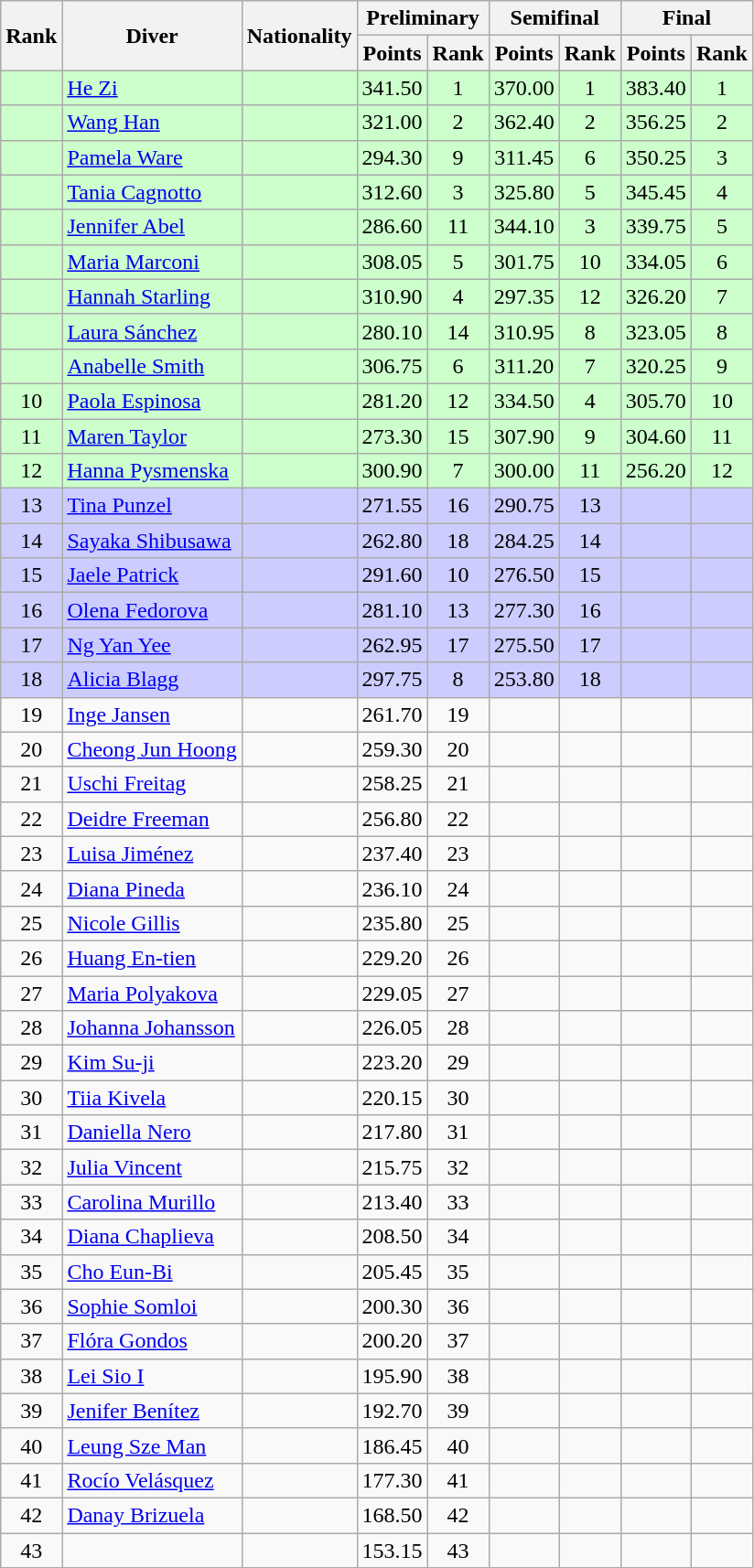<table class="wikitable sortable" style="text-align:center">
<tr>
<th rowspan="2">Rank</th>
<th rowspan="2">Diver</th>
<th rowspan="2">Nationality</th>
<th colspan="2">Preliminary</th>
<th colspan="2">Semifinal</th>
<th colspan="2">Final</th>
</tr>
<tr>
<th>Points</th>
<th>Rank</th>
<th>Points</th>
<th>Rank</th>
<th>Points</th>
<th>Rank</th>
</tr>
<tr bgcolor=ccffcc>
<td></td>
<td align=left><a href='#'>He Zi</a></td>
<td align=left></td>
<td>341.50</td>
<td>1</td>
<td>370.00</td>
<td>1</td>
<td>383.40</td>
<td>1</td>
</tr>
<tr bgcolor=ccffcc>
<td></td>
<td align=left><a href='#'>Wang Han</a></td>
<td align=left></td>
<td>321.00</td>
<td>2</td>
<td>362.40</td>
<td>2</td>
<td>356.25</td>
<td>2</td>
</tr>
<tr bgcolor=ccffcc>
<td></td>
<td align=left><a href='#'>Pamela Ware</a></td>
<td align=left></td>
<td>294.30</td>
<td>9</td>
<td>311.45</td>
<td>6</td>
<td>350.25</td>
<td>3</td>
</tr>
<tr bgcolor=ccffcc>
<td></td>
<td align=left><a href='#'>Tania Cagnotto</a></td>
<td align=left></td>
<td>312.60</td>
<td>3</td>
<td>325.80</td>
<td>5</td>
<td>345.45</td>
<td>4</td>
</tr>
<tr bgcolor=ccffcc>
<td></td>
<td align=left><a href='#'>Jennifer Abel</a></td>
<td align=left></td>
<td>286.60</td>
<td>11</td>
<td>344.10</td>
<td>3</td>
<td>339.75</td>
<td>5</td>
</tr>
<tr bgcolor=ccffcc>
<td></td>
<td align=left><a href='#'>Maria Marconi</a></td>
<td align=left></td>
<td>308.05</td>
<td>5</td>
<td>301.75</td>
<td>10</td>
<td>334.05</td>
<td>6</td>
</tr>
<tr bgcolor=ccffcc>
<td></td>
<td align=left><a href='#'>Hannah Starling</a></td>
<td align=left></td>
<td>310.90</td>
<td>4</td>
<td>297.35</td>
<td>12</td>
<td>326.20</td>
<td>7</td>
</tr>
<tr bgcolor=ccffcc>
<td></td>
<td align=left><a href='#'>Laura Sánchez</a></td>
<td align=left></td>
<td>280.10</td>
<td>14</td>
<td>310.95</td>
<td>8</td>
<td>323.05</td>
<td>8</td>
</tr>
<tr bgcolor=ccffcc>
<td></td>
<td align=left><a href='#'>Anabelle Smith</a></td>
<td align=left></td>
<td>306.75</td>
<td>6</td>
<td>311.20</td>
<td>7</td>
<td>320.25</td>
<td>9</td>
</tr>
<tr bgcolor=ccffcc>
<td>10</td>
<td align=left><a href='#'>Paola Espinosa</a></td>
<td align=left></td>
<td>281.20</td>
<td>12</td>
<td>334.50</td>
<td>4</td>
<td>305.70</td>
<td>10</td>
</tr>
<tr bgcolor=ccffcc>
<td>11</td>
<td align=left><a href='#'>Maren Taylor</a></td>
<td align=left></td>
<td>273.30</td>
<td>15</td>
<td>307.90</td>
<td>9</td>
<td>304.60</td>
<td>11</td>
</tr>
<tr bgcolor=ccffcc>
<td>12</td>
<td align=left><a href='#'>Hanna Pysmenska</a></td>
<td align=left></td>
<td>300.90</td>
<td>7</td>
<td>300.00</td>
<td>11</td>
<td>256.20</td>
<td>12</td>
</tr>
<tr bgcolor=ccccff>
<td>13</td>
<td align=left><a href='#'>Tina Punzel</a></td>
<td align=left></td>
<td>271.55</td>
<td>16</td>
<td>290.75</td>
<td>13</td>
<td></td>
<td></td>
</tr>
<tr bgcolor=ccccff>
<td>14</td>
<td align=left><a href='#'>Sayaka Shibusawa</a></td>
<td align=left></td>
<td>262.80</td>
<td>18</td>
<td>284.25</td>
<td>14</td>
<td></td>
<td></td>
</tr>
<tr bgcolor=ccccff>
<td>15</td>
<td align=left><a href='#'>Jaele Patrick</a></td>
<td align=left></td>
<td>291.60</td>
<td>10</td>
<td>276.50</td>
<td>15</td>
<td></td>
<td></td>
</tr>
<tr bgcolor=ccccff>
<td>16</td>
<td align=left><a href='#'>Olena Fedorova</a></td>
<td align=left></td>
<td>281.10</td>
<td>13</td>
<td>277.30</td>
<td>16</td>
<td></td>
<td></td>
</tr>
<tr bgcolor=ccccff>
<td>17</td>
<td align=left><a href='#'>Ng Yan Yee</a></td>
<td align=left></td>
<td>262.95</td>
<td>17</td>
<td>275.50</td>
<td>17</td>
<td></td>
<td></td>
</tr>
<tr bgcolor=ccccff>
<td>18</td>
<td align=left><a href='#'>Alicia Blagg</a></td>
<td align=left></td>
<td>297.75</td>
<td>8</td>
<td>253.80</td>
<td>18</td>
<td></td>
<td></td>
</tr>
<tr>
<td>19</td>
<td align=left><a href='#'>Inge Jansen</a></td>
<td align=left></td>
<td>261.70</td>
<td>19</td>
<td></td>
<td></td>
<td></td>
<td></td>
</tr>
<tr>
<td>20</td>
<td align=left><a href='#'>Cheong Jun Hoong</a></td>
<td align=left></td>
<td>259.30</td>
<td>20</td>
<td></td>
<td></td>
<td></td>
<td></td>
</tr>
<tr>
<td>21</td>
<td align=left><a href='#'>Uschi Freitag</a></td>
<td align=left></td>
<td>258.25</td>
<td>21</td>
<td></td>
<td></td>
<td></td>
<td></td>
</tr>
<tr>
<td>22</td>
<td align=left><a href='#'>Deidre Freeman</a></td>
<td align=left></td>
<td>256.80</td>
<td>22</td>
<td></td>
<td></td>
<td></td>
<td></td>
</tr>
<tr>
<td>23</td>
<td align=left><a href='#'>Luisa Jiménez</a></td>
<td align=left></td>
<td>237.40</td>
<td>23</td>
<td></td>
<td></td>
<td></td>
<td></td>
</tr>
<tr>
<td>24</td>
<td align=left><a href='#'>Diana Pineda</a></td>
<td align=left></td>
<td>236.10</td>
<td>24</td>
<td></td>
<td></td>
<td></td>
<td></td>
</tr>
<tr>
<td>25</td>
<td align=left><a href='#'>Nicole Gillis</a></td>
<td align=left></td>
<td>235.80</td>
<td>25</td>
<td></td>
<td></td>
<td></td>
<td></td>
</tr>
<tr>
<td>26</td>
<td align=left><a href='#'>Huang En-tien</a></td>
<td align=left></td>
<td>229.20</td>
<td>26</td>
<td></td>
<td></td>
<td></td>
<td></td>
</tr>
<tr>
<td>27</td>
<td align=left><a href='#'>Maria Polyakova</a></td>
<td align=left></td>
<td>229.05</td>
<td>27</td>
<td></td>
<td></td>
<td></td>
<td></td>
</tr>
<tr>
<td>28</td>
<td align=left><a href='#'>Johanna Johansson</a></td>
<td align=left></td>
<td>226.05</td>
<td>28</td>
<td></td>
<td></td>
<td></td>
<td></td>
</tr>
<tr>
<td>29</td>
<td align=left><a href='#'>Kim Su-ji</a></td>
<td align=left></td>
<td>223.20</td>
<td>29</td>
<td></td>
<td></td>
<td></td>
<td></td>
</tr>
<tr>
<td>30</td>
<td align=left><a href='#'>Tiia Kivela</a></td>
<td align=left></td>
<td>220.15</td>
<td>30</td>
<td></td>
<td></td>
<td></td>
<td></td>
</tr>
<tr>
<td>31</td>
<td align=left><a href='#'>Daniella Nero</a></td>
<td align=left></td>
<td>217.80</td>
<td>31</td>
<td></td>
<td></td>
<td></td>
<td></td>
</tr>
<tr>
<td>32</td>
<td align=left><a href='#'>Julia Vincent</a></td>
<td align=left></td>
<td>215.75</td>
<td>32</td>
<td></td>
<td></td>
<td></td>
<td></td>
</tr>
<tr>
<td>33</td>
<td align=left><a href='#'>Carolina Murillo</a></td>
<td align=left></td>
<td>213.40</td>
<td>33</td>
<td></td>
<td></td>
<td></td>
<td></td>
</tr>
<tr>
<td>34</td>
<td align=left><a href='#'>Diana Chaplieva</a></td>
<td align=left></td>
<td>208.50</td>
<td>34</td>
<td></td>
<td></td>
<td></td>
<td></td>
</tr>
<tr>
<td>35</td>
<td align=left><a href='#'>Cho Eun-Bi</a></td>
<td align=left></td>
<td>205.45</td>
<td>35</td>
<td></td>
<td></td>
<td></td>
<td></td>
</tr>
<tr>
<td>36</td>
<td align=left><a href='#'>Sophie Somloi</a></td>
<td align=left></td>
<td>200.30</td>
<td>36</td>
<td></td>
<td></td>
<td></td>
<td></td>
</tr>
<tr>
<td>37</td>
<td align=left><a href='#'>Flóra Gondos</a></td>
<td align=left></td>
<td>200.20</td>
<td>37</td>
<td></td>
<td></td>
<td></td>
<td></td>
</tr>
<tr>
<td>38</td>
<td align=left><a href='#'>Lei Sio I</a></td>
<td align=left></td>
<td>195.90</td>
<td>38</td>
<td></td>
<td></td>
<td></td>
<td></td>
</tr>
<tr>
<td>39</td>
<td align=left><a href='#'>Jenifer Benítez</a></td>
<td align=left></td>
<td>192.70</td>
<td>39</td>
<td></td>
<td></td>
<td></td>
<td></td>
</tr>
<tr>
<td>40</td>
<td align=left><a href='#'>Leung Sze Man</a></td>
<td align=left></td>
<td>186.45</td>
<td>40</td>
<td></td>
<td></td>
<td></td>
<td></td>
</tr>
<tr>
<td>41</td>
<td align=left><a href='#'>Rocío Velásquez</a></td>
<td align=left></td>
<td>177.30</td>
<td>41</td>
<td></td>
<td></td>
<td></td>
<td></td>
</tr>
<tr>
<td>42</td>
<td align=left><a href='#'>Danay Brizuela</a></td>
<td align=left></td>
<td>168.50</td>
<td>42</td>
<td></td>
<td></td>
<td></td>
<td></td>
</tr>
<tr>
<td>43</td>
<td align=left></td>
<td align=left></td>
<td>153.15</td>
<td>43</td>
<td></td>
<td></td>
<td></td>
<td></td>
</tr>
</table>
